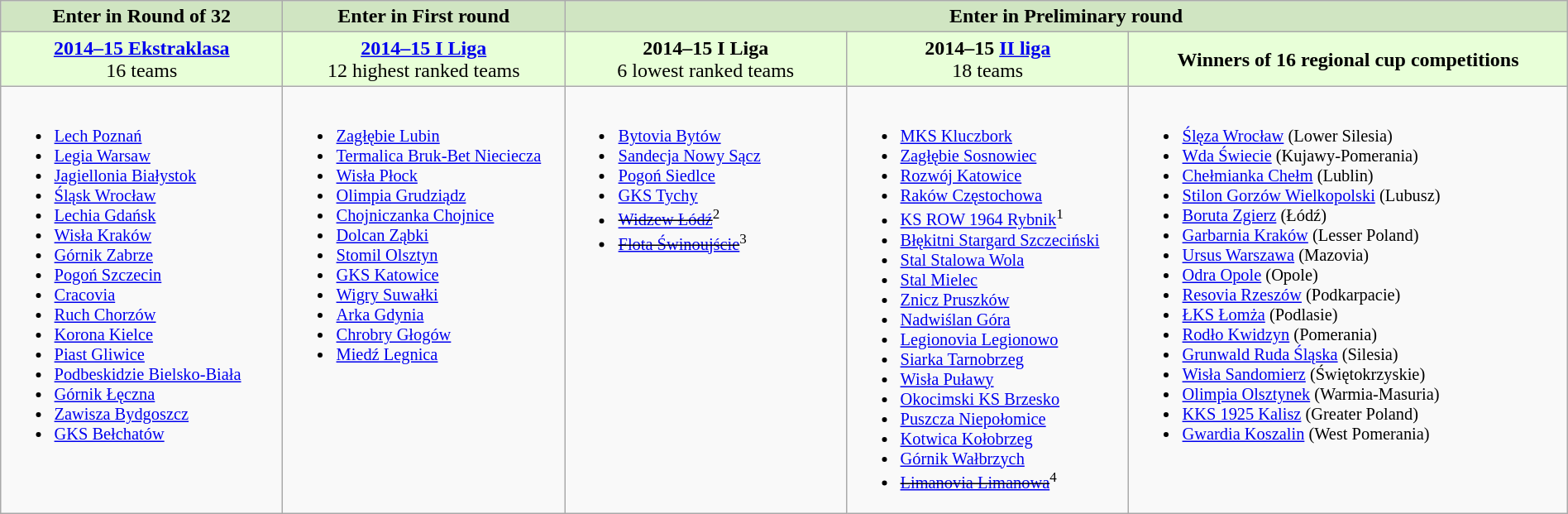<table class="wikitable" style="width:100%;">
<tr style="background:#d0e5c2; text-align:center;">
<td style="width:18%;"><strong>Enter in Round of 32</strong></td>
<td style="width:18%;"><strong>Enter in First round</strong></td>
<td style="width:64%;" colspan="3"><strong>Enter in Preliminary round</strong></td>
</tr>
<tr style="background:#e8ffd8;">
<td style="text-align:center; width:18%;"><strong><a href='#'>2014–15 Ekstraklasa</a></strong><br>16 teams</td>
<td style="text-align:center; width:18%;"><strong><a href='#'>2014–15 I Liga</a></strong><br>12 highest ranked teams</td>
<td style="text-align:center; width:18%;"><strong>2014–15 I Liga</strong><br>6 lowest ranked teams</td>
<td style="text-align:center; width:18%;"><strong>2014–15 <a href='#'>II liga</a></strong><br>18 teams</td>
<td style="text-align:center; width:28%;"><strong>Winners of 16 regional cup competitions</strong></td>
</tr>
<tr style="vertical-align:top; font-size:85%;">
<td><br><ul><li><a href='#'>Lech Poznań</a></li><li><a href='#'>Legia Warsaw</a></li><li><a href='#'>Jagiellonia Białystok</a></li><li><a href='#'>Śląsk Wrocław</a></li><li><a href='#'>Lechia Gdańsk</a></li><li><a href='#'>Wisła Kraków</a></li><li><a href='#'>Górnik Zabrze</a></li><li><a href='#'>Pogoń Szczecin</a></li><li><a href='#'>Cracovia</a></li><li><a href='#'>Ruch Chorzów</a></li><li><a href='#'>Korona Kielce</a></li><li><a href='#'>Piast Gliwice</a></li><li><a href='#'>Podbeskidzie Bielsko-Biała</a></li><li><a href='#'>Górnik Łęczna</a></li><li><a href='#'>Zawisza Bydgoszcz</a></li><li><a href='#'>GKS Bełchatów</a></li></ul></td>
<td><br><ul><li><a href='#'>Zagłębie Lubin</a></li><li><a href='#'>Termalica Bruk-Bet Nieciecza</a></li><li><a href='#'>Wisła Płock</a></li><li><a href='#'>Olimpia Grudziądz</a></li><li><a href='#'>Chojniczanka Chojnice</a></li><li><a href='#'>Dolcan Ząbki</a></li><li><a href='#'>Stomil Olsztyn</a></li><li><a href='#'>GKS Katowice</a></li><li><a href='#'>Wigry Suwałki</a></li><li><a href='#'>Arka Gdynia</a></li><li><a href='#'>Chrobry Głogów</a></li><li><a href='#'>Miedź Legnica</a></li></ul></td>
<td><br><ul><li><a href='#'>Bytovia Bytów</a></li><li><a href='#'>Sandecja Nowy Sącz</a></li><li><a href='#'>Pogoń Siedlce</a></li><li><a href='#'>GKS Tychy</a></li><li><s><a href='#'>Widzew Łódź</a></s><sup>2</sup></li><li><s><a href='#'>Flota Świnoujście</a></s><sup>3</sup></li></ul></td>
<td><br><ul><li><a href='#'>MKS Kluczbork</a></li><li><a href='#'>Zagłębie Sosnowiec</a></li><li><a href='#'>Rozwój Katowice</a></li><li><a href='#'>Raków Częstochowa</a></li><li><a href='#'>KS ROW 1964 Rybnik</a><sup>1</sup></li><li><a href='#'>Błękitni Stargard Szczeciński</a></li><li><a href='#'>Stal Stalowa Wola</a></li><li><a href='#'>Stal Mielec</a></li><li><a href='#'>Znicz Pruszków</a></li><li><a href='#'>Nadwiślan Góra</a></li><li><a href='#'>Legionovia Legionowo</a></li><li><a href='#'>Siarka Tarnobrzeg</a></li><li><a href='#'>Wisła Puławy</a></li><li><a href='#'>Okocimski KS Brzesko</a></li><li><a href='#'>Puszcza Niepołomice</a></li><li><a href='#'>Kotwica Kołobrzeg</a></li><li><a href='#'>Górnik Wałbrzych</a></li><li><s><a href='#'>Limanovia Limanowa</a></s><sup>4</sup></li></ul></td>
<td><br><ul><li><a href='#'>Ślęza Wrocław</a> (Lower Silesia)</li><li><a href='#'>Wda Świecie</a> (Kujawy-Pomerania)</li><li><a href='#'>Chełmianka Chełm</a> (Lublin)</li><li><a href='#'>Stilon Gorzów Wielkopolski</a> (Lubusz)</li><li><a href='#'>Boruta Zgierz</a> (Łódź)</li><li><a href='#'>Garbarnia Kraków</a> (Lesser Poland)</li><li><a href='#'>Ursus Warszawa</a> (Mazovia)</li><li><a href='#'>Odra Opole</a> (Opole)</li><li><a href='#'>Resovia Rzeszów</a> (Podkarpacie)</li><li><a href='#'>ŁKS Łomża</a> (Podlasie)</li><li><a href='#'>Rodło Kwidzyn</a> (Pomerania)</li><li><a href='#'>Grunwald Ruda Śląska</a> (Silesia)</li><li><a href='#'>Wisła Sandomierz</a> (Świętokrzyskie)</li><li><a href='#'>Olimpia Olsztynek</a> (Warmia-Masuria)</li><li><a href='#'>KKS 1925 Kalisz</a> (Greater Poland)</li><li><a href='#'>Gwardia Koszalin</a> (West Pomerania)</li></ul></td>
</tr>
</table>
